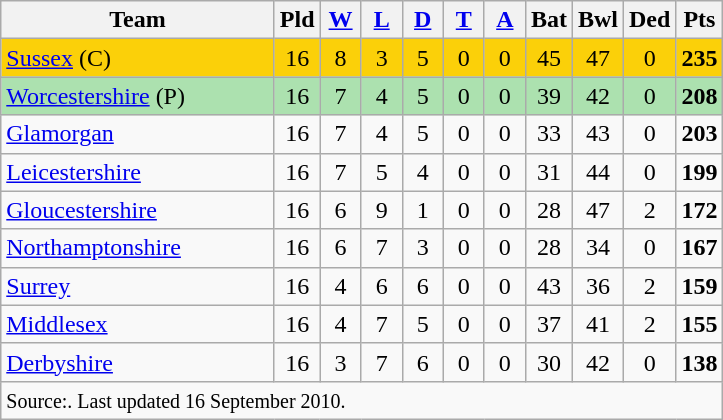<table class="wikitable" style="text-align:center;">
<tr>
<th width=175>Team</th>
<th width=20 abbr="Played">Pld</th>
<th width=20 abbr="Won"><a href='#'>W</a></th>
<th width=20 abbr="Lost"><a href='#'>L</a></th>
<th width=20 abbr="Drawn"><a href='#'>D</a></th>
<th width=20 abbr="Tied"><a href='#'>T</a></th>
<th width=20 abbr="Abandoned"><a href='#'>A</a></th>
<th width=20 abbr="Batting Points">Bat</th>
<th width=20 abbr="Bowling Points">Bwl</th>
<th width=20 abbr="Deducted points">Ded</th>
<th width=20 abbr="Points">Pts</th>
</tr>
<tr style="background:#fbd009;">
<td style="text-align:left;"><a href='#'>Sussex</a> (C)</td>
<td>16</td>
<td>8</td>
<td>3</td>
<td>5</td>
<td>0</td>
<td>0</td>
<td>45</td>
<td>47</td>
<td>0</td>
<td><strong>235</strong></td>
</tr>
<tr style="background:#ace1af;">
<td style="text-align:left;"><a href='#'>Worcestershire</a> (P)</td>
<td>16</td>
<td>7</td>
<td>4</td>
<td>5</td>
<td>0</td>
<td>0</td>
<td>39</td>
<td>42</td>
<td>0</td>
<td><strong>208</strong></td>
</tr>
<tr style="background:#f9f9f9;">
<td style="text-align:left;"><a href='#'>Glamorgan</a></td>
<td>16</td>
<td>7</td>
<td>4</td>
<td>5</td>
<td>0</td>
<td>0</td>
<td>33</td>
<td>43</td>
<td>0</td>
<td><strong>203</strong></td>
</tr>
<tr style="background:#f9f9f9;">
<td style="text-align:left;"><a href='#'>Leicestershire</a></td>
<td>16</td>
<td>7</td>
<td>5</td>
<td>4</td>
<td>0</td>
<td>0</td>
<td>31</td>
<td>44</td>
<td>0</td>
<td><strong>199</strong></td>
</tr>
<tr style="background:#f9f9f9;">
<td style="text-align:left;"><a href='#'>Gloucestershire</a></td>
<td>16</td>
<td>6</td>
<td>9</td>
<td>1</td>
<td>0</td>
<td>0</td>
<td>28</td>
<td>47</td>
<td>2</td>
<td><strong>172</strong></td>
</tr>
<tr style="background:#f9f9f9;">
<td style="text-align:left;"><a href='#'>Northamptonshire</a></td>
<td>16</td>
<td>6</td>
<td>7</td>
<td>3</td>
<td>0</td>
<td>0</td>
<td>28</td>
<td>34</td>
<td>0</td>
<td><strong>167</strong></td>
</tr>
<tr style="background:#f9f9f9;">
<td style="text-align:left;"><a href='#'>Surrey</a></td>
<td>16</td>
<td>4</td>
<td>6</td>
<td>6</td>
<td>0</td>
<td>0</td>
<td>43</td>
<td>36</td>
<td>2</td>
<td><strong>159</strong></td>
</tr>
<tr style="background:#f9f9f9;">
<td style="text-align:left;"><a href='#'>Middlesex</a></td>
<td>16</td>
<td>4</td>
<td>7</td>
<td>5</td>
<td>0</td>
<td>0</td>
<td>37</td>
<td>41</td>
<td>2</td>
<td><strong>155</strong></td>
</tr>
<tr style="background:#f9f9f9;">
<td style="text-align:left;"><a href='#'>Derbyshire</a></td>
<td>16</td>
<td>3</td>
<td>7</td>
<td>6</td>
<td>0</td>
<td>0</td>
<td>30</td>
<td>42</td>
<td>0</td>
<td><strong>138</strong></td>
</tr>
<tr>
<td colspan=11 align="left"><small>Source:. Last updated 16 September 2010.</small></td>
</tr>
</table>
